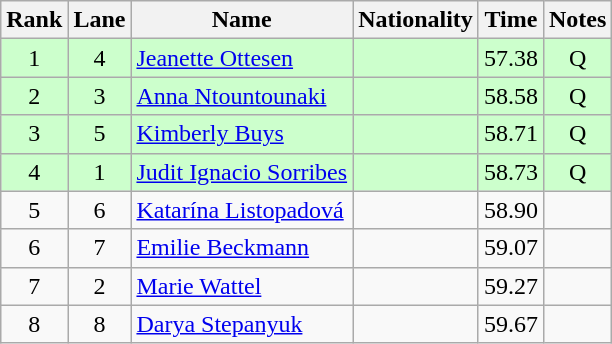<table class="wikitable sortable" style="text-align:center">
<tr>
<th>Rank</th>
<th>Lane</th>
<th>Name</th>
<th>Nationality</th>
<th>Time</th>
<th>Notes</th>
</tr>
<tr bgcolor=ccffcc>
<td>1</td>
<td>4</td>
<td align=left><a href='#'>Jeanette Ottesen</a></td>
<td align=left></td>
<td>57.38</td>
<td>Q</td>
</tr>
<tr bgcolor=ccffcc>
<td>2</td>
<td>3</td>
<td align=left><a href='#'>Anna Ntountounaki</a></td>
<td align=left></td>
<td>58.58</td>
<td>Q</td>
</tr>
<tr bgcolor=ccffcc>
<td>3</td>
<td>5</td>
<td align=left><a href='#'>Kimberly Buys</a></td>
<td align=left></td>
<td>58.71</td>
<td>Q</td>
</tr>
<tr bgcolor=ccffcc>
<td>4</td>
<td>1</td>
<td align=left><a href='#'>Judit Ignacio Sorribes</a></td>
<td align=left></td>
<td>58.73</td>
<td>Q</td>
</tr>
<tr>
<td>5</td>
<td>6</td>
<td align=left><a href='#'>Katarína Listopadová</a></td>
<td align=left></td>
<td>58.90</td>
<td></td>
</tr>
<tr>
<td>6</td>
<td>7</td>
<td align=left><a href='#'>Emilie Beckmann</a></td>
<td align=left></td>
<td>59.07</td>
<td></td>
</tr>
<tr>
<td>7</td>
<td>2</td>
<td align=left><a href='#'>Marie Wattel</a></td>
<td align=left></td>
<td>59.27</td>
<td></td>
</tr>
<tr>
<td>8</td>
<td>8</td>
<td align=left><a href='#'>Darya Stepanyuk</a></td>
<td align=left></td>
<td>59.67</td>
<td></td>
</tr>
</table>
